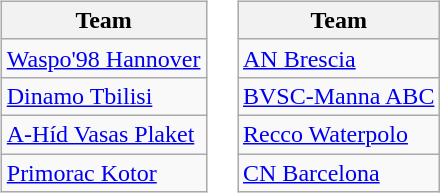<table>
<tr valign=top>
<td><br><table class="wikitable">
<tr>
<th>Team</th>
</tr>
<tr>
<td> <a href='#'>Waspo'98 Hannover</a></td>
</tr>
<tr>
<td> <a href='#'>Dinamo Tbilisi</a></td>
</tr>
<tr>
<td> <a href='#'>A-Híd Vasas Plaket</a></td>
</tr>
<tr>
<td> <a href='#'>Primorac Kotor</a></td>
</tr>
</table>
</td>
<td><br><table class="wikitable">
<tr>
<th>Team</th>
</tr>
<tr>
<td> <a href='#'>AN Brescia</a></td>
</tr>
<tr>
<td> <a href='#'>BVSC-Manna ABC</a></td>
</tr>
<tr>
<td> <a href='#'>Recco Waterpolo</a></td>
</tr>
<tr>
<td> <a href='#'>CN Barcelona</a></td>
</tr>
</table>
</td>
</tr>
</table>
